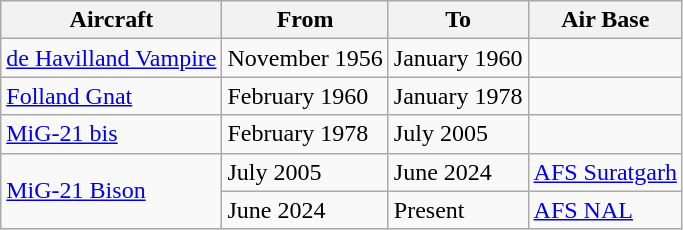<table class="wikitable">
<tr>
<th>Aircraft</th>
<th>From</th>
<th>To</th>
<th>Air Base</th>
</tr>
<tr>
<td><a href='#'>de Havilland Vampire</a></td>
<td>November 1956</td>
<td>January 1960</td>
<td></td>
</tr>
<tr>
<td><a href='#'>Folland Gnat</a></td>
<td>February 1960</td>
<td>January 1978</td>
<td></td>
</tr>
<tr>
<td><a href='#'>MiG-21 bis</a></td>
<td>February 1978</td>
<td>July 2005</td>
<td></td>
</tr>
<tr>
<td rowspan='2'><a href='#'>MiG-21 Bison</a></td>
<td>July 2005</td>
<td>June 2024</td>
<td><a href='#'>AFS Suratgarh</a></td>
</tr>
<tr>
<td>June 2024</td>
<td>Present</td>
<td><a href='#'>AFS NAL</a></td>
</tr>
</table>
